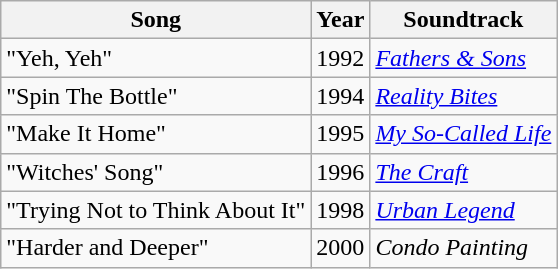<table class="wikitable">
<tr>
<th scope="col">Song</th>
<th scope="col">Year</th>
<th scope="col">Soundtrack</th>
</tr>
<tr>
<td>"Yeh, Yeh"</td>
<td>1992</td>
<td><em><a href='#'>Fathers & Sons</a></em></td>
</tr>
<tr>
<td>"Spin The Bottle"</td>
<td>1994</td>
<td><em><a href='#'>Reality Bites</a></em></td>
</tr>
<tr>
<td>"Make It Home"</td>
<td>1995</td>
<td><em><a href='#'>My So-Called Life</a></em></td>
</tr>
<tr>
<td>"Witches' Song"</td>
<td>1996</td>
<td><em><a href='#'>The Craft</a></em></td>
</tr>
<tr>
<td>"Trying Not to Think About It"</td>
<td>1998</td>
<td><em><a href='#'>Urban Legend</a></em></td>
</tr>
<tr>
<td>"Harder and Deeper"</td>
<td>2000</td>
<td><em>Condo Painting</em></td>
</tr>
</table>
